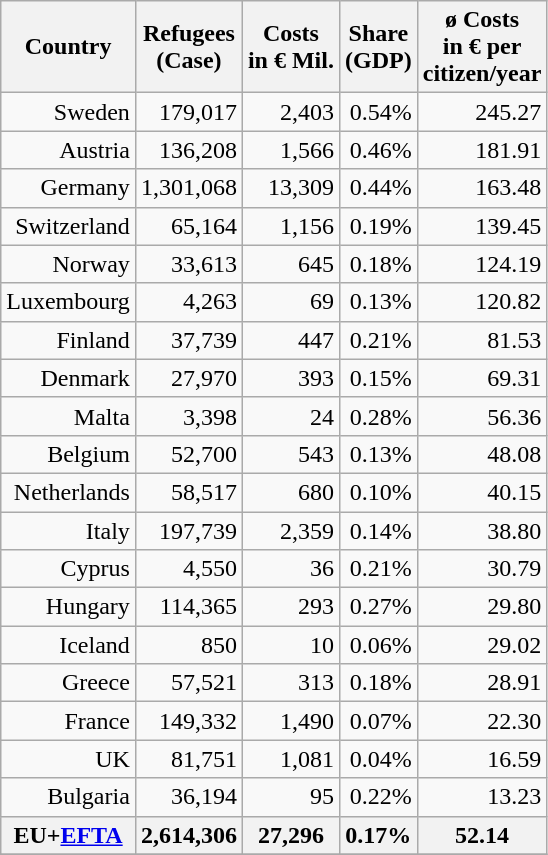<table class="wikitable sortable toptextcells zebra" style="text-align:right;">
<tr>
<th class="unsortable">Country</th>
<th>Refugees<br> (Case)</th>
<th>Costs<br> in € Mil.</th>
<th>Share<br> (GDP)</th>
<th>ø Costs<br> in € per<br> citizen/year</th>
</tr>
<tr>
<td>Sweden</td>
<td>179,017</td>
<td>2,403</td>
<td>0.54%</td>
<td>245.27</td>
</tr>
<tr>
<td>Austria</td>
<td>136,208</td>
<td>1,566</td>
<td>0.46%</td>
<td>181.91</td>
</tr>
<tr>
<td>Germany</td>
<td>1,301,068</td>
<td>13,309</td>
<td>0.44%</td>
<td>163.48</td>
</tr>
<tr>
<td>Switzerland</td>
<td>65,164</td>
<td>1,156</td>
<td>0.19%</td>
<td>139.45</td>
</tr>
<tr>
<td>Norway</td>
<td>33,613</td>
<td>645</td>
<td>0.18%</td>
<td>124.19</td>
</tr>
<tr>
<td>Luxembourg</td>
<td>4,263</td>
<td>69</td>
<td>0.13%</td>
<td>120.82</td>
</tr>
<tr>
<td>Finland</td>
<td>37,739</td>
<td>447</td>
<td>0.21%</td>
<td>81.53</td>
</tr>
<tr>
<td>Denmark</td>
<td>27,970</td>
<td>393</td>
<td>0.15%</td>
<td>69.31</td>
</tr>
<tr>
<td>Malta</td>
<td>3,398</td>
<td>24</td>
<td>0.28%</td>
<td>56.36</td>
</tr>
<tr>
<td>Belgium</td>
<td>52,700</td>
<td>543</td>
<td>0.13%</td>
<td>48.08</td>
</tr>
<tr>
<td>Netherlands</td>
<td>58,517</td>
<td>680</td>
<td>0.10%</td>
<td>40.15</td>
</tr>
<tr>
<td>Italy</td>
<td>197,739</td>
<td>2,359</td>
<td>0.14%</td>
<td>38.80</td>
</tr>
<tr>
<td>Cyprus</td>
<td>4,550</td>
<td>36</td>
<td>0.21%</td>
<td>30.79</td>
</tr>
<tr>
<td>Hungary</td>
<td>114,365</td>
<td>293</td>
<td>0.27%</td>
<td>29.80</td>
</tr>
<tr>
<td>Iceland</td>
<td>850</td>
<td>10</td>
<td>0.06%</td>
<td>29.02</td>
</tr>
<tr>
<td>Greece</td>
<td>57,521</td>
<td>313</td>
<td>0.18%</td>
<td>28.91</td>
</tr>
<tr>
<td>France</td>
<td>149,332</td>
<td>1,490</td>
<td>0.07%</td>
<td>22.30</td>
</tr>
<tr>
<td>UK</td>
<td>81,751</td>
<td>1,081</td>
<td>0.04%</td>
<td>16.59</td>
</tr>
<tr>
<td>Bulgaria</td>
<td>36,194</td>
<td>95</td>
<td>0.22%</td>
<td>13.23</td>
</tr>
<tr>
<th>EU+<a href='#'>EFTA</a></th>
<th>2,614,306</th>
<th>27,296</th>
<th>0.17%</th>
<th>52.14</th>
</tr>
<tr>
</tr>
</table>
